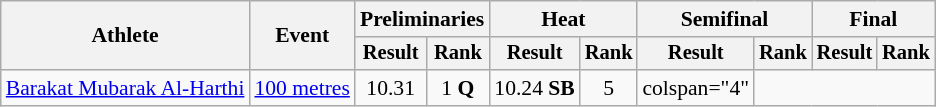<table class="wikitable" style="font-size:90%">
<tr>
<th rowspan="2">Athlete</th>
<th rowspan="2">Event</th>
<th colspan="2">Preliminaries</th>
<th colspan="2">Heat</th>
<th colspan="2">Semifinal</th>
<th colspan="2">Final</th>
</tr>
<tr style="font-size:95%">
<th>Result</th>
<th>Rank</th>
<th>Result</th>
<th>Rank</th>
<th>Result</th>
<th>Rank</th>
<th>Result</th>
<th>Rank</th>
</tr>
<tr style=text-align:center>
<td style=text-align:left><a href='#'>Barakat Mubarak Al-Harthi</a></td>
<td style=text-align:left><a href='#'>100 metres</a></td>
<td>10.31</td>
<td>1 <strong>Q</strong></td>
<td>10.24 <strong>SB</strong></td>
<td>5</td>
<td>colspan="4" </td>
</tr>
</table>
